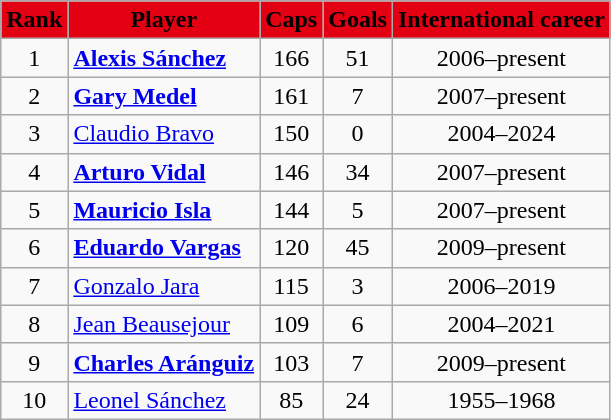<table class="wikitable sortable" style="text-align: center">
<tr align=center>
<th style="background:#E30013"><span>Rank</span></th>
<th style="background:#E30013"><span>Player</span></th>
<th style="background:#E30013"><span>Caps</span></th>
<th style="background:#E30013"><span>Goals</span></th>
<th style="background:#E30013"><span>International career</span></th>
</tr>
<tr>
<td>1</td>
<td align=left><strong><a href='#'>Alexis Sánchez</a></strong></td>
<td>166</td>
<td>51</td>
<td>2006–present</td>
</tr>
<tr>
<td>2</td>
<td align=left><strong><a href='#'>Gary Medel</a></strong></td>
<td>161</td>
<td>7</td>
<td>2007–present</td>
</tr>
<tr>
<td>3</td>
<td align=left><a href='#'>Claudio Bravo</a></td>
<td>150</td>
<td>0</td>
<td>2004–2024</td>
</tr>
<tr>
<td>4</td>
<td align=left><strong><a href='#'>Arturo Vidal</a></strong></td>
<td>146</td>
<td>34</td>
<td>2007–present</td>
</tr>
<tr>
<td>5</td>
<td align=left><strong><a href='#'>Mauricio Isla</a></strong></td>
<td>144</td>
<td>5</td>
<td>2007–present</td>
</tr>
<tr>
<td>6</td>
<td align=left><strong><a href='#'>Eduardo Vargas</a></strong></td>
<td>120</td>
<td>45</td>
<td>2009–present</td>
</tr>
<tr>
<td>7</td>
<td align=left><a href='#'>Gonzalo Jara</a></td>
<td>115</td>
<td>3</td>
<td>2006–2019</td>
</tr>
<tr>
<td>8</td>
<td align=left><a href='#'>Jean Beausejour</a></td>
<td>109</td>
<td>6</td>
<td>2004–2021</td>
</tr>
<tr>
<td>9</td>
<td align=left><strong><a href='#'>Charles Aránguiz</a></strong></td>
<td>103</td>
<td>7</td>
<td>2009–present</td>
</tr>
<tr>
<td>10</td>
<td align=left><a href='#'>Leonel Sánchez</a></td>
<td>85</td>
<td>24</td>
<td>1955–1968</td>
</tr>
</table>
